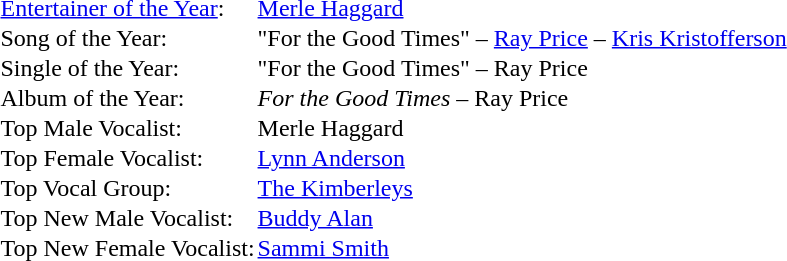<table cellspacing="0" border="0" cellpadding="1">
<tr>
<td><a href='#'>Entertainer of the Year</a>:</td>
<td><a href='#'>Merle Haggard</a></td>
</tr>
<tr>
<td>Song of the Year:</td>
<td>"For the Good Times" – <a href='#'>Ray Price</a> – <a href='#'>Kris Kristofferson</a></td>
</tr>
<tr>
<td>Single of the Year:</td>
<td>"For the Good Times" – Ray Price</td>
</tr>
<tr>
<td>Album of the Year:</td>
<td><em>For the Good Times</em> – Ray Price</td>
</tr>
<tr>
<td>Top Male Vocalist:</td>
<td>Merle Haggard</td>
</tr>
<tr>
<td>Top Female Vocalist:</td>
<td><a href='#'>Lynn Anderson</a></td>
</tr>
<tr>
<td>Top Vocal Group:</td>
<td><a href='#'>The Kimberleys</a></td>
</tr>
<tr>
<td>Top New Male Vocalist:</td>
<td><a href='#'>Buddy Alan</a></td>
</tr>
<tr>
<td>Top New Female Vocalist:</td>
<td><a href='#'>Sammi Smith</a></td>
</tr>
</table>
